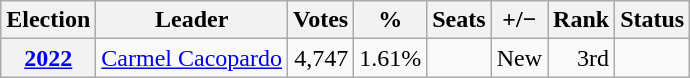<table class="wikitable" style="text-align:right">
<tr>
<th>Election</th>
<th>Leader</th>
<th>Votes</th>
<th>%</th>
<th>Seats</th>
<th>+/−</th>
<th>Rank</th>
<th>Status</th>
</tr>
<tr>
<th><a href='#'>2022</a></th>
<td align="left"><a href='#'>Carmel Cacopardo</a></td>
<td>4,747</td>
<td>1.61%</td>
<td></td>
<td>New</td>
<td>3rd</td>
<td></td>
</tr>
</table>
